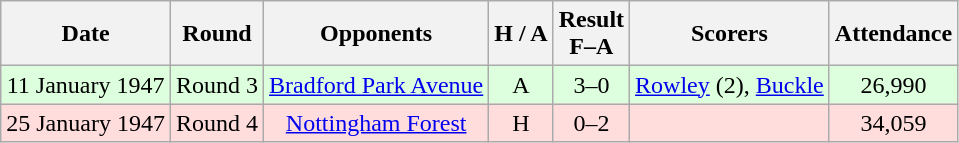<table class="wikitable" style="text-align:center">
<tr>
<th>Date</th>
<th>Round</th>
<th>Opponents</th>
<th>H / A</th>
<th>Result<br>F–A</th>
<th>Scorers</th>
<th>Attendance</th>
</tr>
<tr bgcolor="#ddffdd">
<td>11 January 1947</td>
<td>Round 3</td>
<td><a href='#'>Bradford Park Avenue</a></td>
<td>A</td>
<td>3–0</td>
<td><a href='#'>Rowley</a> (2), <a href='#'>Buckle</a></td>
<td>26,990</td>
</tr>
<tr bgcolor="#ffdddd">
<td>25 January 1947</td>
<td>Round 4</td>
<td><a href='#'>Nottingham Forest</a></td>
<td>H</td>
<td>0–2</td>
<td></td>
<td>34,059</td>
</tr>
</table>
